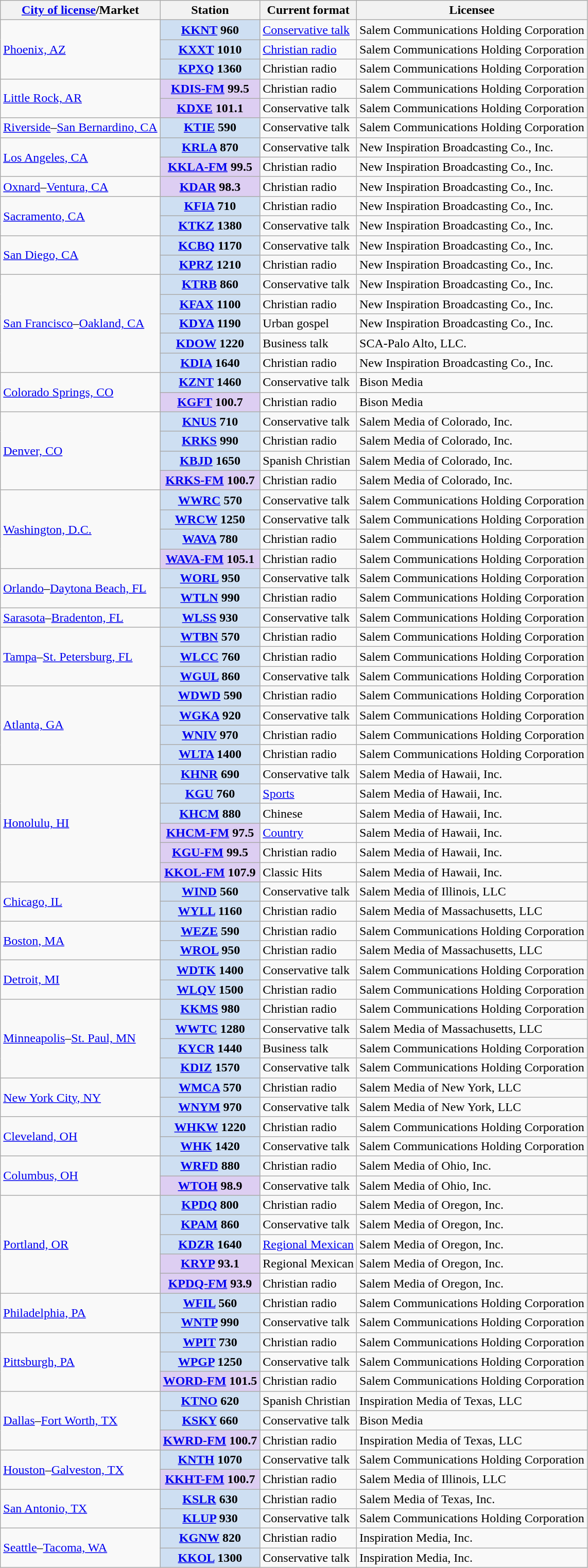<table class="wikitable">
<tr>
<th><a href='#'>City of license</a>/Market</th>
<th>Station</th>
<th>Current format</th>
<th>Licensee</th>
</tr>
<tr>
<td rowspan="3"><a href='#'>Phoenix, AZ</a></td>
<th scope="row" style="background: #cedff2;"><a href='#'>KKNT</a> 960</th>
<td><a href='#'>Conservative talk</a></td>
<td>Salem Communications Holding Corporation</td>
</tr>
<tr>
<th scope="row" style="background: #cedff2;"><a href='#'>KXXT</a> 1010</th>
<td><a href='#'>Christian radio</a></td>
<td>Salem Communications Holding Corporation</td>
</tr>
<tr>
<th scope="row" style="background: #cedff2;"><a href='#'>KPXQ</a> 1360</th>
<td>Christian radio</td>
<td>Salem Communications Holding Corporation</td>
</tr>
<tr>
<td rowspan="2"><a href='#'>Little Rock, AR</a></td>
<th scope="row" style="background: #ddcef2;"><a href='#'>KDIS-FM</a> 99.5</th>
<td>Christian radio</td>
<td>Salem Communications Holding Corporation</td>
</tr>
<tr>
<th scope="row" style="background: #ddcef2;"><a href='#'>KDXE</a> 101.1</th>
<td>Conservative talk</td>
<td>Salem Communications Holding Corporation</td>
</tr>
<tr>
<td><a href='#'>Riverside</a>–<a href='#'>San Bernardino, CA</a></td>
<th scope="row" style="background: #cedff2;"><a href='#'>KTIE</a> 590</th>
<td>Conservative talk</td>
<td>Salem Communications Holding Corporation</td>
</tr>
<tr>
<td rowspan="2"><a href='#'>Los Angeles, CA</a></td>
<th scope="row" style="background: #cedff2;"><a href='#'>KRLA</a> 870</th>
<td>Conservative talk</td>
<td>New Inspiration Broadcasting Co., Inc.</td>
</tr>
<tr>
<th scope="row" style="background: #ddcef2;"><a href='#'>KKLA-FM</a> 99.5</th>
<td>Christian radio</td>
<td>New Inspiration Broadcasting Co., Inc.</td>
</tr>
<tr>
<td><a href='#'>Oxnard</a>–<a href='#'>Ventura, CA</a></td>
<th scope="row" style="background: #ddcef2;"><a href='#'>KDAR</a> 98.3</th>
<td>Christian radio</td>
<td>New Inspiration Broadcasting Co., Inc.</td>
</tr>
<tr>
<td rowspan="2"><a href='#'>Sacramento, CA</a></td>
<th scope="row" style="background: #cedff2;"><a href='#'>KFIA</a> 710</th>
<td>Christian radio</td>
<td>New Inspiration Broadcasting Co., Inc.</td>
</tr>
<tr>
<th scope="row" style="background: #cedff2;"><a href='#'>KTKZ</a> 1380</th>
<td>Conservative talk</td>
<td>New Inspiration Broadcasting Co., Inc.</td>
</tr>
<tr>
<td rowspan="2"><a href='#'>San Diego, CA</a></td>
<th scope="row" style="background: #cedff2;"><a href='#'>KCBQ</a> 1170</th>
<td>Conservative talk</td>
<td>New Inspiration Broadcasting Co., Inc.</td>
</tr>
<tr>
<th scope="row" style="background: #cedff2;"><a href='#'>KPRZ</a> 1210</th>
<td>Christian radio</td>
<td>New Inspiration Broadcasting Co., Inc.</td>
</tr>
<tr>
<td rowspan="5"><a href='#'>San Francisco</a>–<a href='#'>Oakland, CA</a></td>
<th scope="row" style="background: #cedff2;"><a href='#'>KTRB</a> 860</th>
<td>Conservative talk</td>
<td>New Inspiration Broadcasting Co., Inc.</td>
</tr>
<tr>
<th scope="row" style="background: #cedff2;"><a href='#'>KFAX</a> 1100</th>
<td>Christian radio</td>
<td>New Inspiration Broadcasting Co., Inc.</td>
</tr>
<tr>
<th scope="row" style="background: #cedff2;"><a href='#'>KDYA</a> 1190</th>
<td>Urban gospel</td>
<td>New Inspiration Broadcasting Co., Inc.</td>
</tr>
<tr>
<th scope="row" style="background: #cedff2;"><a href='#'>KDOW</a> 1220</th>
<td>Business talk</td>
<td>SCA-Palo Alto, LLC.</td>
</tr>
<tr>
<th scope="row" style="background: #cedff2;"><a href='#'>KDIA</a> 1640</th>
<td>Christian radio</td>
<td>New Inspiration Broadcasting Co., Inc.</td>
</tr>
<tr>
<td rowspan="2"><a href='#'>Colorado Springs, CO</a></td>
<th scope="row" style="background: #cedff2;"><a href='#'>KZNT</a> 1460</th>
<td>Conservative talk</td>
<td>Bison Media</td>
</tr>
<tr>
<th scope="row" style="background: #ddcef2;"><a href='#'>KGFT</a> 100.7</th>
<td>Christian radio</td>
<td>Bison Media</td>
</tr>
<tr>
<td rowspan="4"><a href='#'>Denver, CO</a></td>
<th scope="row" style="background: #cedff2;"><a href='#'>KNUS</a> 710</th>
<td>Conservative talk</td>
<td>Salem Media of Colorado, Inc.</td>
</tr>
<tr>
<th scope="row" style="background: #cedff2;"><a href='#'>KRKS</a> 990</th>
<td>Christian radio</td>
<td>Salem Media of Colorado, Inc.</td>
</tr>
<tr>
<th scope="row" style="background: #cedff2;"><a href='#'>KBJD</a> 1650</th>
<td>Spanish Christian</td>
<td>Salem Media of Colorado, Inc.</td>
</tr>
<tr>
<th scope="row" style="background: #ddcef2;"><a href='#'>KRKS-FM</a> 100.7</th>
<td>Christian radio</td>
<td>Salem Media of Colorado, Inc.</td>
</tr>
<tr>
<td rowspan="4"><a href='#'>Washington, D.C.</a></td>
<th scope="row" style="background: #cedff2;"><a href='#'>WWRC</a> 570</th>
<td>Conservative talk</td>
<td>Salem Communications Holding Corporation</td>
</tr>
<tr>
<th scope="row" style="background: #cedff2;"><a href='#'>WRCW</a> 1250</th>
<td>Conservative talk</td>
<td>Salem Communications Holding Corporation</td>
</tr>
<tr>
<th scope="row" style="background: #cedff2;"><a href='#'>WAVA</a> 780</th>
<td>Christian radio</td>
<td>Salem Communications Holding Corporation</td>
</tr>
<tr>
<th scope="row" style="background: #ddcef2;"><a href='#'>WAVA-FM</a> 105.1</th>
<td>Christian radio</td>
<td>Salem Communications Holding Corporation</td>
</tr>
<tr>
<td rowspan="2"><a href='#'>Orlando</a>–<a href='#'>Daytona Beach, FL</a></td>
<th scope="row" style="background: #cedff2;"><a href='#'>WORL</a> 950</th>
<td>Conservative talk</td>
<td>Salem Communications Holding Corporation</td>
</tr>
<tr>
<th scope="row" style="background: #cedff2;"><a href='#'>WTLN</a> 990</th>
<td>Christian radio</td>
<td>Salem Communications Holding Corporation</td>
</tr>
<tr>
<td><a href='#'>Sarasota</a>–<a href='#'>Bradenton, FL</a></td>
<th scope="row" style="background: #cedff2;"><a href='#'>WLSS</a> 930</th>
<td>Conservative talk</td>
<td>Salem Communications Holding Corporation</td>
</tr>
<tr>
<td rowspan="3"><a href='#'>Tampa</a>–<a href='#'>St. Petersburg, FL</a></td>
<th scope="row" style="background: #cedff2;"><a href='#'>WTBN</a> 570</th>
<td>Christian radio</td>
<td>Salem Communications Holding Corporation</td>
</tr>
<tr>
<th scope="row" style="background: #cedff2;"><a href='#'>WLCC</a> 760</th>
<td>Christian radio</td>
<td>Salem Communications Holding Corporation</td>
</tr>
<tr>
<th scope="row" style="background: #cedff2;"><a href='#'>WGUL</a> 860</th>
<td>Conservative talk</td>
<td>Salem Communications Holding Corporation</td>
</tr>
<tr>
<td rowspan="4"><a href='#'>Atlanta, GA</a></td>
<th scope="row" style="background: #cedff2;"><a href='#'>WDWD</a> 590</th>
<td>Christian radio</td>
<td>Salem Communications Holding Corporation</td>
</tr>
<tr>
<th scope="row" style="background: #cedff2;"><a href='#'>WGKA</a> 920</th>
<td>Conservative talk</td>
<td>Salem Communications Holding Corporation</td>
</tr>
<tr>
<th scope="row" style="background: #cedff2;"><a href='#'>WNIV</a> 970</th>
<td>Christian radio</td>
<td>Salem Communications Holding Corporation</td>
</tr>
<tr>
<th scope="row" style="background: #cedff2;"><a href='#'>WLTA</a> 1400</th>
<td>Christian radio</td>
<td>Salem Communications Holding Corporation</td>
</tr>
<tr>
<td rowspan="6"><a href='#'>Honolulu, HI</a></td>
<th scope="row" style="background: #cedff2;"><a href='#'>KHNR</a> 690</th>
<td>Conservative talk</td>
<td>Salem Media of Hawaii, Inc.</td>
</tr>
<tr>
<th scope="row" style="background: #cedff2;"><a href='#'>KGU</a> 760</th>
<td><a href='#'>Sports</a></td>
<td>Salem Media of Hawaii, Inc.</td>
</tr>
<tr>
<th scope="row" style="background: #cedff2;"><a href='#'>KHCM</a> 880</th>
<td>Chinese</td>
<td>Salem Media of Hawaii, Inc.</td>
</tr>
<tr>
<th scope="row" style="background: #ddcef2;"><a href='#'>KHCM-FM</a> 97.5</th>
<td><a href='#'>Country</a></td>
<td>Salem Media of Hawaii, Inc.</td>
</tr>
<tr>
<th scope="row" style="background: #ddcef2;"><a href='#'>KGU-FM</a> 99.5</th>
<td>Christian radio</td>
<td>Salem Media of Hawaii, Inc.</td>
</tr>
<tr>
<th scope="row" style="background: #ddcef2;"><a href='#'>KKOL-FM</a> 107.9</th>
<td>Classic Hits</td>
<td>Salem Media of Hawaii, Inc.</td>
</tr>
<tr>
<td rowspan="2"><a href='#'>Chicago, IL</a></td>
<th scope="row" style="background: #cedff2;"><a href='#'>WIND</a> 560</th>
<td>Conservative talk</td>
<td>Salem Media of Illinois, LLC</td>
</tr>
<tr>
<th scope="row" style="background: #cedff2;"><a href='#'>WYLL</a> 1160</th>
<td>Christian radio</td>
<td>Salem Media of Massachusetts, LLC</td>
</tr>
<tr>
<td rowspan="2"><a href='#'>Boston, MA</a></td>
<th scope="row" style="background: #cedff2;"><a href='#'>WEZE</a> 590</th>
<td>Christian radio</td>
<td>Salem Communications Holding Corporation</td>
</tr>
<tr>
<th scope="row" style="background: #cedff2;"><a href='#'>WROL</a> 950</th>
<td>Christian radio</td>
<td>Salem Media of Massachusetts, LLC</td>
</tr>
<tr>
<td rowspan="2"><a href='#'>Detroit, MI</a></td>
<th scope="row" style="background: #cedff2;"><a href='#'>WDTK</a> 1400</th>
<td>Conservative talk</td>
<td>Salem Communications Holding Corporation</td>
</tr>
<tr>
<th scope="row" style="background: #cedff2;"><a href='#'>WLQV</a> 1500</th>
<td>Christian radio</td>
<td>Salem Communications Holding Corporation</td>
</tr>
<tr>
<td rowspan="4"><a href='#'>Minneapolis</a>–<a href='#'>St. Paul, MN</a></td>
<th scope="row" style="background: #cedff2;"><a href='#'>KKMS</a> 980</th>
<td>Christian radio</td>
<td>Salem Communications Holding Corporation</td>
</tr>
<tr>
<th scope="row" style="background: #cedff2;"><a href='#'>WWTC</a> 1280</th>
<td>Conservative talk</td>
<td>Salem Media of Massachusetts, LLC</td>
</tr>
<tr>
<th scope="row" style="background: #cedff2;"><a href='#'>KYCR</a> 1440</th>
<td>Business talk</td>
<td>Salem Communications Holding Corporation</td>
</tr>
<tr>
<th scope="row" style="background: #cedff2;"><a href='#'>KDIZ</a> 1570</th>
<td>Conservative talk</td>
<td>Salem Communications Holding Corporation</td>
</tr>
<tr>
<td rowspan="2"><a href='#'>New York City, NY</a></td>
<th scope="row" style="background: #cedff2;"><a href='#'>WMCA</a> 570</th>
<td>Christian radio</td>
<td>Salem Media of New York, LLC</td>
</tr>
<tr>
<th scope="row" style="background: #cedff2;"><a href='#'>WNYM</a> 970</th>
<td>Conservative talk</td>
<td>Salem Media of New York, LLC</td>
</tr>
<tr>
<td rowspan="2"><a href='#'>Cleveland, OH</a></td>
<th scope="row" style="background: #cedff2;"><a href='#'>WHKW</a> 1220</th>
<td>Christian radio</td>
<td>Salem Communications Holding Corporation</td>
</tr>
<tr>
<th scope="row" style="background: #cedff2;"><a href='#'>WHK</a> 1420</th>
<td>Conservative talk</td>
<td>Salem Communications Holding Corporation</td>
</tr>
<tr>
<td rowspan="2"><a href='#'>Columbus, OH</a></td>
<th scope="row" style="background: #cedff2;"><a href='#'>WRFD</a> 880</th>
<td>Christian radio</td>
<td>Salem Media of Ohio, Inc.</td>
</tr>
<tr>
<th scope="row" style="background: #ddcef2;"><a href='#'>WTOH</a> 98.9</th>
<td>Conservative talk</td>
<td>Salem Media of Ohio, Inc.</td>
</tr>
<tr>
<td rowspan="5"><a href='#'>Portland, OR</a></td>
<th scope="row" style="background: #cedff2;"><a href='#'>KPDQ</a> 800</th>
<td>Christian radio</td>
<td>Salem Media of Oregon, Inc.</td>
</tr>
<tr>
<th scope="row" style="background: #cedff2;"><a href='#'>KPAM</a> 860</th>
<td>Conservative talk</td>
<td>Salem Media of Oregon, Inc.</td>
</tr>
<tr>
<th scope="row" style="background: #cedff2;"><a href='#'>KDZR</a> 1640</th>
<td><a href='#'>Regional Mexican</a></td>
<td>Salem Media of Oregon, Inc.</td>
</tr>
<tr>
<th scope="row" style="background: #ddcef2;"><a href='#'>KRYP</a> 93.1</th>
<td>Regional Mexican</td>
<td>Salem Media of Oregon, Inc.</td>
</tr>
<tr>
<th scope="row" style="background: #ddcef2;"><a href='#'>KPDQ-FM</a> 93.9</th>
<td>Christian radio</td>
<td>Salem Media of Oregon, Inc.</td>
</tr>
<tr>
<td rowspan="2"><a href='#'>Philadelphia, PA</a></td>
<th scope="row" style="background: #cedff2;"><a href='#'>WFIL</a> 560</th>
<td>Christian radio</td>
<td>Salem Communications Holding Corporation</td>
</tr>
<tr>
<th scope="row" style="background: #cedff2;"><a href='#'>WNTP</a> 990</th>
<td>Conservative talk</td>
<td>Salem Communications Holding Corporation</td>
</tr>
<tr>
<td rowspan="3"><a href='#'>Pittsburgh, PA</a></td>
<th scope="row" style="background: #cedff2;"><a href='#'>WPIT</a> 730</th>
<td>Christian radio</td>
<td>Salem Communications Holding Corporation</td>
</tr>
<tr>
<th scope="row" style="background: #cedff2;"><a href='#'>WPGP</a> 1250</th>
<td>Conservative talk</td>
<td>Salem Communications Holding Corporation</td>
</tr>
<tr>
<th scope="row" style="background: #ddcef2;"><a href='#'>WORD-FM</a> 101.5</th>
<td>Christian radio</td>
<td>Salem Communications Holding Corporation</td>
</tr>
<tr>
<td rowspan="3"><a href='#'>Dallas</a>–<a href='#'>Fort Worth, TX</a></td>
<th scope="row" style="background: #cedff2;"><a href='#'>KTNO</a> 620</th>
<td>Spanish Christian</td>
<td>Inspiration Media of Texas, LLC</td>
</tr>
<tr>
<th scope="row" style="background: #cedff2;"><a href='#'>KSKY</a> 660</th>
<td>Conservative talk</td>
<td>Bison Media</td>
</tr>
<tr>
<th scope="row" style="background: #ddcef2;"><a href='#'>KWRD-FM</a> 100.7</th>
<td>Christian radio</td>
<td>Inspiration Media of Texas, LLC</td>
</tr>
<tr>
<td rowspan="2"><a href='#'>Houston</a>–<a href='#'>Galveston, TX</a></td>
<th scope="row" style="background: #cedff2;"><a href='#'>KNTH</a> 1070</th>
<td>Conservative talk</td>
<td>Salem Communications Holding Corporation</td>
</tr>
<tr>
<th scope="row" style="background: #ddcef2;"><a href='#'>KKHT-FM</a> 100.7</th>
<td>Christian radio</td>
<td>Salem Media of Illinois, LLC</td>
</tr>
<tr>
<td rowspan="2"><a href='#'>San Antonio, TX</a></td>
<th scope="row" style="background: #cedff2;"><a href='#'>KSLR</a> 630</th>
<td>Christian radio</td>
<td>Salem Media of Texas, Inc.</td>
</tr>
<tr>
<th scope="row" style="background: #cedff2;"><a href='#'>KLUP</a> 930</th>
<td>Conservative talk</td>
<td>Salem Communications Holding Corporation</td>
</tr>
<tr>
<td rowspan="2"><a href='#'>Seattle</a>–<a href='#'>Tacoma, WA</a></td>
<th scope="row" style="background: #cedff2;"><a href='#'>KGNW</a> 820</th>
<td>Christian radio</td>
<td>Inspiration Media, Inc.</td>
</tr>
<tr>
<th scope="row" style="background: #cedff2;"><a href='#'>KKOL</a> 1300</th>
<td>Conservative talk</td>
<td>Inspiration Media, Inc.</td>
</tr>
</table>
